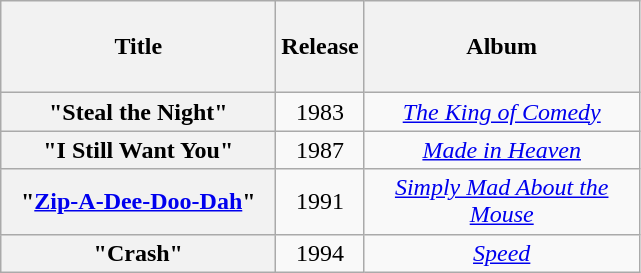<table class="wikitable plainrowheaders" style="text-align:center;">
<tr>
<th scope="col" rowspan="1" style="width:11em;"><br>Title<br><br></th>
<th scope="col" rowspan="1" style="width:0.5em;">Release</th>
<th scope="col" rowspan="1" style="width:11em;">Album</th>
</tr>
<tr>
<th scope="row">"Steal the Night"</th>
<td>1983</td>
<td><em><a href='#'>The King of Comedy</a></em></td>
</tr>
<tr>
<th scope="row">"I Still Want You"</th>
<td>1987</td>
<td><em><a href='#'>Made in Heaven</a></em></td>
</tr>
<tr>
<th scope="row">"<a href='#'>Zip-A-Dee-Doo-Dah</a>"</th>
<td>1991</td>
<td><em><a href='#'>Simply Mad About the Mouse</a></em></td>
</tr>
<tr>
<th scope="row">"Crash"</th>
<td>1994</td>
<td><em><a href='#'>Speed</a></em></td>
</tr>
</table>
